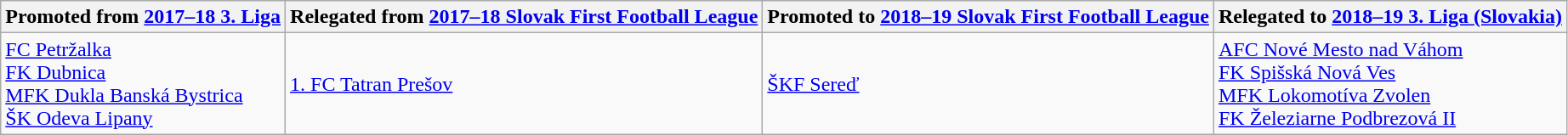<table class="wikitable">
<tr>
<th>Promoted from <a href='#'>2017–18 3. Liga</a></th>
<th>Relegated from <a href='#'>2017–18 Slovak First Football League</a></th>
<th>Promoted to <a href='#'>2018–19 Slovak First Football League</a></th>
<th>Relegated to <a href='#'>2018–19 3. Liga (Slovakia)</a></th>
</tr>
<tr>
<td><a href='#'>FC Petržalka</a><br><a href='#'>FK Dubnica</a><br><a href='#'>MFK Dukla Banská Bystrica</a><br><a href='#'>ŠK Odeva Lipany</a></td>
<td><a href='#'>1. FC Tatran Prešov</a></td>
<td><a href='#'>ŠKF Sereď</a></td>
<td><a href='#'>AFC Nové Mesto nad Váhom</a><br><a href='#'>FK Spišská Nová Ves</a><br><a href='#'>MFK Lokomotíva Zvolen</a><br><a href='#'>FK Železiarne Podbrezová II</a></td>
</tr>
</table>
